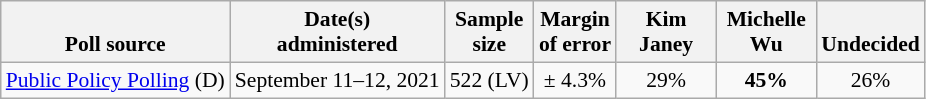<table class="wikitable" style="font-size:90%;text-align:center;">
<tr valign=bottom>
<th>Poll source</th>
<th>Date(s)<br>administered</th>
<th>Sample<br>size</th>
<th>Margin<br>of error</th>
<th style="width:60px;">Kim<br>Janey</th>
<th style="width:60px;">Michelle<br>Wu</th>
<th>Undecided</th>
</tr>
<tr>
<td style="text-align:left;"><a href='#'>Public Policy Polling</a> (D)</td>
<td>September 11–12, 2021</td>
<td>522 (LV)</td>
<td>± 4.3%</td>
<td>29%</td>
<td><strong>45%</strong></td>
<td>26%</td>
</tr>
</table>
